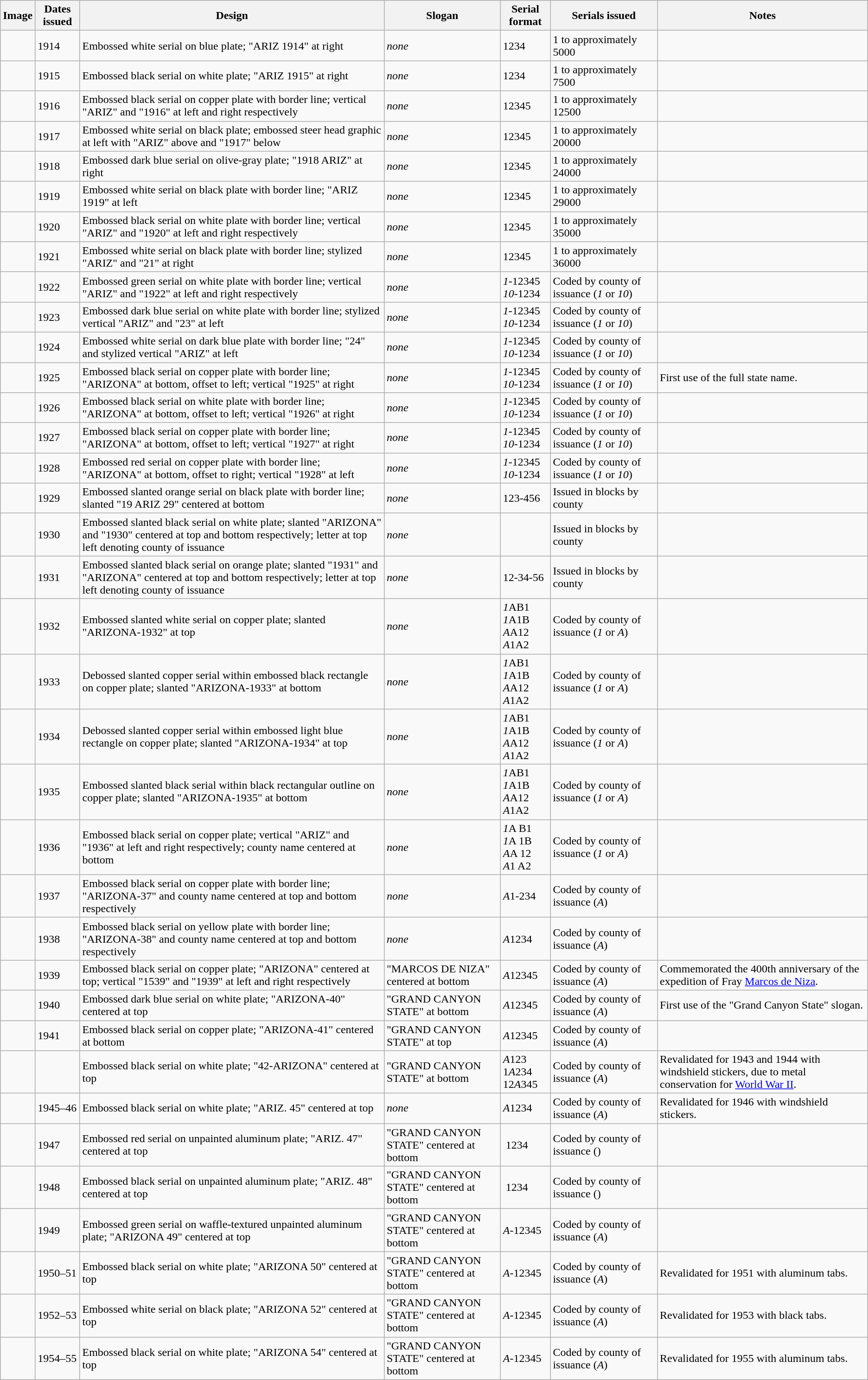<table class="wikitable">
<tr>
<th>Image</th>
<th>Dates issued</th>
<th>Design</th>
<th>Slogan</th>
<th>Serial format</th>
<th>Serials issued</th>
<th>Notes</th>
</tr>
<tr>
<td></td>
<td>1914</td>
<td>Embossed white serial on blue plate; "ARIZ 1914" at right</td>
<td><em>none</em></td>
<td>1234</td>
<td>1 to approximately 5000</td>
<td></td>
</tr>
<tr>
<td></td>
<td>1915</td>
<td>Embossed black serial on white plate; "ARIZ 1915" at right</td>
<td><em>none</em></td>
<td>1234</td>
<td>1 to approximately 7500</td>
<td></td>
</tr>
<tr>
<td></td>
<td>1916</td>
<td>Embossed black serial on copper plate with border line; vertical "ARIZ" and "1916" at left and right respectively</td>
<td><em>none</em></td>
<td>12345</td>
<td>1 to approximately 12500</td>
<td></td>
</tr>
<tr>
<td></td>
<td>1917</td>
<td>Embossed white serial on black plate; embossed steer head graphic at left with "ARIZ" above and "1917" below</td>
<td><em>none</em></td>
<td>12345</td>
<td>1 to approximately 20000</td>
<td></td>
</tr>
<tr>
<td></td>
<td>1918</td>
<td>Embossed dark blue serial on olive-gray plate; "1918 ARIZ" at right</td>
<td><em>none</em></td>
<td>12345</td>
<td>1 to approximately 24000</td>
<td></td>
</tr>
<tr>
<td></td>
<td>1919</td>
<td>Embossed white serial on black plate with border line; "ARIZ 1919" at left</td>
<td><em>none</em></td>
<td>12345</td>
<td>1 to approximately 29000</td>
<td></td>
</tr>
<tr>
<td></td>
<td>1920</td>
<td>Embossed black serial on white plate with border line; vertical "ARIZ" and "1920" at left and right respectively</td>
<td><em>none</em></td>
<td>12345</td>
<td>1 to approximately 35000</td>
<td></td>
</tr>
<tr>
<td></td>
<td>1921</td>
<td>Embossed white serial on black plate with border line; stylized "ARIZ" and "21" at right</td>
<td><em>none</em></td>
<td>12345</td>
<td>1 to approximately 36000</td>
<td></td>
</tr>
<tr>
<td></td>
<td>1922</td>
<td>Embossed green serial on white plate with border line; vertical "ARIZ" and "1922" at left and right respectively</td>
<td><em>none</em></td>
<td><em>1</em>-12345<br><em>10</em>-1234</td>
<td>Coded by county of issuance (<em>1</em> or <em>10</em>)</td>
<td></td>
</tr>
<tr>
<td></td>
<td>1923</td>
<td>Embossed dark blue serial on white plate with border line; stylized vertical "ARIZ" and "23" at left</td>
<td><em>none</em></td>
<td><em>1</em>-12345<br><em>10</em>-1234</td>
<td>Coded by county of issuance (<em>1</em> or <em>10</em>)</td>
<td></td>
</tr>
<tr>
<td></td>
<td>1924</td>
<td>Embossed white serial on dark blue plate with border line; "24" and stylized vertical "ARIZ" at left</td>
<td><em>none</em></td>
<td><em>1</em>-12345<br><em>10</em>-1234</td>
<td>Coded by county of issuance (<em>1</em> or <em>10</em>)</td>
<td></td>
</tr>
<tr>
<td></td>
<td>1925</td>
<td>Embossed black serial on copper plate with border line; "ARIZONA" at bottom, offset to left; vertical "1925" at right</td>
<td><em>none</em></td>
<td><em>1</em>-12345<br><em>10</em>-1234</td>
<td>Coded by county of issuance (<em>1</em> or <em>10</em>)</td>
<td>First use of the full state name.</td>
</tr>
<tr>
<td></td>
<td>1926</td>
<td>Embossed black serial on white plate with border line; "ARIZONA" at bottom, offset to left; vertical "1926" at right</td>
<td><em>none</em></td>
<td><em>1</em>-12345<br><em>10</em>-1234</td>
<td>Coded by county of issuance (<em>1</em> or <em>10</em>)</td>
<td></td>
</tr>
<tr>
<td></td>
<td>1927</td>
<td>Embossed black serial on copper plate with border line; "ARIZONA" at bottom, offset to left; vertical "1927" at right</td>
<td><em>none</em></td>
<td><em>1</em>-12345<br><em>10</em>-1234</td>
<td>Coded by county of issuance (<em>1</em> or <em>10</em>)</td>
<td></td>
</tr>
<tr>
<td></td>
<td>1928</td>
<td>Embossed red serial on copper plate with border line; "ARIZONA" at bottom, offset to right; vertical "1928" at left</td>
<td><em>none</em></td>
<td><em>1</em>-12345<br><em>10</em>-1234</td>
<td>Coded by county of issuance (<em>1</em> or <em>10</em>)</td>
<td></td>
</tr>
<tr>
<td></td>
<td>1929</td>
<td>Embossed slanted orange serial on black plate with border line; slanted "19 ARIZ 29" centered at bottom</td>
<td><em>none</em></td>
<td>123-456</td>
<td>Issued in blocks by county</td>
<td></td>
</tr>
<tr>
<td></td>
<td>1930</td>
<td>Embossed slanted black serial on white plate; slanted "ARIZONA" and "1930" centered at top and bottom respectively; letter at top left denoting county of issuance</td>
<td><em>none</em></td>
<td></td>
<td>Issued in blocks by county</td>
<td></td>
</tr>
<tr>
<td></td>
<td>1931</td>
<td>Embossed slanted black serial on orange plate; slanted "1931" and "ARIZONA" centered at top and bottom respectively; letter at top left denoting county of issuance</td>
<td><em>none</em></td>
<td>12-34-56</td>
<td>Issued in blocks by county</td>
<td></td>
</tr>
<tr>
<td></td>
<td>1932</td>
<td>Embossed slanted white serial on copper plate; slanted "ARIZONA-1932" at top</td>
<td><em>none</em></td>
<td><em>1</em>AB1<br><em>1</em>A1B<br><em>A</em>A12<br><em>A</em>1A2</td>
<td>Coded by county of issuance (<em>1</em> or <em>A</em>)</td>
<td></td>
</tr>
<tr>
<td></td>
<td>1933</td>
<td>Debossed slanted copper serial within embossed black rectangle on copper plate; slanted "ARIZONA-1933" at bottom</td>
<td><em>none</em></td>
<td><em>1</em>AB1<br><em>1</em>A1B<br><em>A</em>A12<br><em>A</em>1A2</td>
<td>Coded by county of issuance (<em>1</em> or <em>A</em>)</td>
<td></td>
</tr>
<tr>
<td></td>
<td>1934</td>
<td>Debossed slanted copper serial within embossed light blue rectangle on copper plate; slanted "ARIZONA-1934" at top</td>
<td><em>none</em></td>
<td><em>1</em>AB1<br><em>1</em>A1B<br><em>A</em>A12<br><em>A</em>1A2</td>
<td>Coded by county of issuance (<em>1</em> or <em>A</em>)</td>
<td></td>
</tr>
<tr>
<td></td>
<td>1935</td>
<td>Embossed slanted black serial within black rectangular outline on copper plate; slanted "ARIZONA-1935" at bottom</td>
<td><em>none</em></td>
<td><em>1</em>AB1<br><em>1</em>A1B<br><em>A</em>A12<br><em>A</em>1A2</td>
<td>Coded by county of issuance (<em>1</em> or <em>A</em>)</td>
<td></td>
</tr>
<tr>
<td></td>
<td>1936</td>
<td>Embossed black serial on copper plate; vertical "ARIZ" and "1936" at left and right respectively; county name centered at bottom</td>
<td><em>none</em></td>
<td><em>1</em>A B1<br><em>1</em>A 1B<br><em>A</em>A 12<br><em>A</em>1 A2</td>
<td>Coded by county of issuance (<em>1</em> or <em>A</em>)</td>
<td></td>
</tr>
<tr>
<td></td>
<td>1937</td>
<td>Embossed black serial on copper plate with border line; "ARIZONA-37" and county name centered at top and bottom respectively</td>
<td><em>none</em></td>
<td><em>A</em>1-234</td>
<td>Coded by county of issuance (<em>A</em>)</td>
<td></td>
</tr>
<tr>
<td></td>
<td>1938</td>
<td>Embossed black serial on yellow plate with border line; "ARIZONA-38" and county name centered at top and bottom respectively</td>
<td><em>none</em></td>
<td><em>A</em>1234</td>
<td>Coded by county of issuance (<em>A</em>)</td>
<td></td>
</tr>
<tr>
<td></td>
<td>1939</td>
<td>Embossed black serial on copper plate; "ARIZONA" centered at top; vertical "1539" and "1939" at left and right respectively</td>
<td>"MARCOS DE NIZA" centered at bottom</td>
<td><em>A</em>12345</td>
<td>Coded by county of issuance (<em>A</em>)</td>
<td>Commemorated the 400th anniversary of the expedition of Fray <a href='#'>Marcos de Niza</a>.</td>
</tr>
<tr>
<td></td>
<td>1940</td>
<td>Embossed dark blue serial on white plate; "ARIZONA-40" centered at top</td>
<td>"GRAND CANYON STATE" at bottom</td>
<td><em>A</em>12345</td>
<td>Coded by county of issuance (<em>A</em>)</td>
<td>First use of the "Grand Canyon State" slogan.</td>
</tr>
<tr>
<td></td>
<td>1941</td>
<td>Embossed black serial on copper plate; "ARIZONA-41" centered at bottom</td>
<td>"GRAND CANYON STATE" at top</td>
<td><em>A</em>12345</td>
<td>Coded by county of issuance (<em>A</em>)</td>
<td></td>
</tr>
<tr>
<td></td>
<td></td>
<td>Embossed black serial on white plate; "42-ARIZONA" centered at top</td>
<td>"GRAND CANYON STATE" at bottom</td>
<td><em>A</em>123<br>1<em>A</em>234<br>12<em>A</em>345</td>
<td>Coded by county of issuance (<em>A</em>)</td>
<td>Revalidated for 1943 and 1944 with windshield stickers, due to metal conservation for <a href='#'>World War II</a>.</td>
</tr>
<tr>
<td></td>
<td>1945–46</td>
<td>Embossed black serial on white plate; "ARIZ. 45" centered at top</td>
<td><em>none</em></td>
<td><em>A</em>1234</td>
<td>Coded by county of issuance (<em>A</em>)</td>
<td>Revalidated for 1946 with windshield stickers.</td>
</tr>
<tr>
<td></td>
<td>1947</td>
<td>Embossed red serial on unpainted aluminum plate; "ARIZ. 47" centered at top</td>
<td>"GRAND CANYON STATE" centered at bottom</td>
<td> 1234</td>
<td>Coded by county of issuance ()</td>
<td></td>
</tr>
<tr>
<td></td>
<td>1948</td>
<td>Embossed black serial on unpainted aluminum plate; "ARIZ. 48" centered at top</td>
<td>"GRAND CANYON STATE" centered at bottom</td>
<td> 1234</td>
<td>Coded by county of issuance ()</td>
<td></td>
</tr>
<tr>
<td></td>
<td>1949</td>
<td>Embossed green serial on waffle-textured unpainted aluminum plate; "ARIZONA 49" centered at top</td>
<td>"GRAND CANYON STATE" centered at bottom</td>
<td><em>A</em>-12345</td>
<td>Coded by county of issuance (<em>A</em>)</td>
<td></td>
</tr>
<tr>
<td> </td>
<td>1950–51</td>
<td>Embossed black serial on white plate; "ARIZONA 50" centered at top</td>
<td>"GRAND CANYON STATE" centered at bottom</td>
<td><em>A</em>-12345</td>
<td>Coded by county of issuance (<em>A</em>)</td>
<td>Revalidated for 1951 with aluminum tabs.</td>
</tr>
<tr>
<td> </td>
<td>1952–53</td>
<td>Embossed white serial on black plate; "ARIZONA 52" centered at top</td>
<td>"GRAND CANYON STATE" centered at bottom</td>
<td><em>A</em>-12345</td>
<td>Coded by county of issuance (<em>A</em>)</td>
<td>Revalidated for 1953 with black tabs.</td>
</tr>
<tr>
<td> </td>
<td>1954–55</td>
<td>Embossed black serial on white plate; "ARIZONA 54" centered at top</td>
<td>"GRAND CANYON STATE" centered at bottom</td>
<td><em>A</em>-12345</td>
<td>Coded by county of issuance (<em>A</em>)</td>
<td>Revalidated for 1955 with aluminum tabs.</td>
</tr>
</table>
